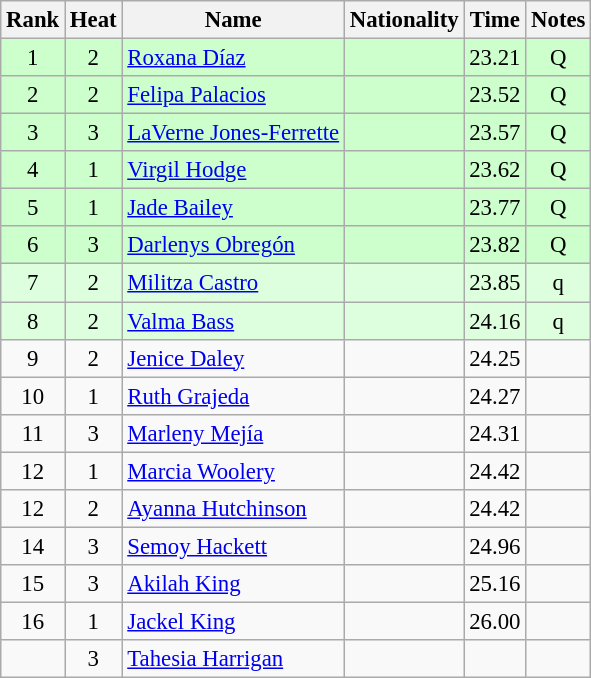<table class="wikitable sortable" style="text-align:center; font-size:95%">
<tr>
<th>Rank</th>
<th>Heat</th>
<th>Name</th>
<th>Nationality</th>
<th>Time</th>
<th>Notes</th>
</tr>
<tr bgcolor=ccffcc>
<td>1</td>
<td>2</td>
<td align=left><a href='#'>Roxana Díaz</a></td>
<td align=left></td>
<td>23.21</td>
<td>Q</td>
</tr>
<tr bgcolor=ccffcc>
<td>2</td>
<td>2</td>
<td align=left><a href='#'>Felipa Palacios</a></td>
<td align=left></td>
<td>23.52</td>
<td>Q</td>
</tr>
<tr bgcolor=ccffcc>
<td>3</td>
<td>3</td>
<td align=left><a href='#'>LaVerne Jones-Ferrette</a></td>
<td align=left></td>
<td>23.57</td>
<td>Q</td>
</tr>
<tr bgcolor=ccffcc>
<td>4</td>
<td>1</td>
<td align=left><a href='#'>Virgil Hodge</a></td>
<td align=left></td>
<td>23.62</td>
<td>Q</td>
</tr>
<tr bgcolor=ccffcc>
<td>5</td>
<td>1</td>
<td align=left><a href='#'>Jade Bailey</a></td>
<td align=left></td>
<td>23.77</td>
<td>Q</td>
</tr>
<tr bgcolor=ccffcc>
<td>6</td>
<td>3</td>
<td align=left><a href='#'>Darlenys Obregón</a></td>
<td align=left></td>
<td>23.82</td>
<td>Q</td>
</tr>
<tr bgcolor=ddffdd>
<td>7</td>
<td>2</td>
<td align=left><a href='#'>Militza Castro</a></td>
<td align=left></td>
<td>23.85</td>
<td>q</td>
</tr>
<tr bgcolor=ddffdd>
<td>8</td>
<td>2</td>
<td align=left><a href='#'>Valma Bass</a></td>
<td align=left></td>
<td>24.16</td>
<td>q</td>
</tr>
<tr>
<td>9</td>
<td>2</td>
<td align=left><a href='#'>Jenice Daley</a></td>
<td align=left></td>
<td>24.25</td>
<td></td>
</tr>
<tr>
<td>10</td>
<td>1</td>
<td align=left><a href='#'>Ruth Grajeda</a></td>
<td align=left></td>
<td>24.27</td>
<td></td>
</tr>
<tr>
<td>11</td>
<td>3</td>
<td align=left><a href='#'>Marleny Mejía</a></td>
<td align=left></td>
<td>24.31</td>
<td></td>
</tr>
<tr>
<td>12</td>
<td>1</td>
<td align=left><a href='#'>Marcia Woolery</a></td>
<td align=left></td>
<td>24.42</td>
<td></td>
</tr>
<tr>
<td>12</td>
<td>2</td>
<td align=left><a href='#'>Ayanna Hutchinson</a></td>
<td align=left></td>
<td>24.42</td>
<td></td>
</tr>
<tr>
<td>14</td>
<td>3</td>
<td align=left><a href='#'>Semoy Hackett</a></td>
<td align=left></td>
<td>24.96</td>
<td></td>
</tr>
<tr>
<td>15</td>
<td>3</td>
<td align=left><a href='#'>Akilah King</a></td>
<td align=left></td>
<td>25.16</td>
<td></td>
</tr>
<tr>
<td>16</td>
<td>1</td>
<td align=left><a href='#'>Jackel King</a></td>
<td align=left></td>
<td>26.00</td>
<td></td>
</tr>
<tr>
<td></td>
<td>3</td>
<td align=left><a href='#'>Tahesia Harrigan</a></td>
<td align=left></td>
<td></td>
<td></td>
</tr>
</table>
